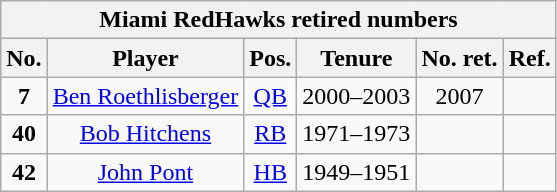<table class="wikitable" style="text-align:center">
<tr>
<th colspan=6 style =><strong>Miami RedHawks retired numbers</strong></th>
</tr>
<tr>
<th style = >No.</th>
<th style = >Player</th>
<th style = >Pos.</th>
<th style = >Tenure</th>
<th style = >No. ret.</th>
<th style = >Ref.</th>
</tr>
<tr>
<td><strong>7</strong></td>
<td><a href='#'>Ben Roethlisberger</a></td>
<td><a href='#'>QB</a></td>
<td>2000–2003</td>
<td>2007</td>
<td></td>
</tr>
<tr>
<td><strong>40</strong></td>
<td><a href='#'>Bob Hitchens</a></td>
<td><a href='#'>RB</a></td>
<td>1971–1973</td>
<td></td>
<td></td>
</tr>
<tr>
<td><strong>42</strong></td>
<td><a href='#'>John Pont</a></td>
<td><a href='#'>HB</a></td>
<td>1949–1951</td>
<td></td>
<td></td>
</tr>
</table>
